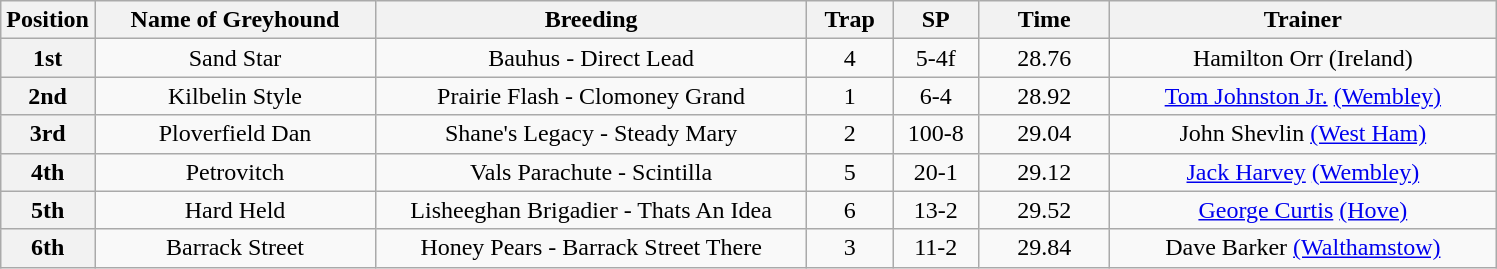<table class="wikitable" style="text-align: center">
<tr>
<th width=50>Position</th>
<th width=180>Name of Greyhound</th>
<th width=280>Breeding</th>
<th width=50>Trap</th>
<th width=50>SP</th>
<th width=80>Time</th>
<th width=250>Trainer</th>
</tr>
<tr>
<th>1st</th>
<td>Sand Star</td>
<td>Bauhus - Direct Lead</td>
<td>4</td>
<td>5-4f</td>
<td>28.76</td>
<td>Hamilton Orr (Ireland)</td>
</tr>
<tr>
<th>2nd</th>
<td>Kilbelin Style</td>
<td>Prairie Flash - Clomoney Grand</td>
<td>1</td>
<td>6-4</td>
<td>28.92</td>
<td><a href='#'>Tom Johnston Jr.</a> <a href='#'>(Wembley)</a></td>
</tr>
<tr>
<th>3rd</th>
<td>Ploverfield Dan</td>
<td>Shane's Legacy - Steady Mary</td>
<td>2</td>
<td>100-8</td>
<td>29.04</td>
<td>John Shevlin <a href='#'>(West Ham)</a></td>
</tr>
<tr>
<th>4th</th>
<td>Petrovitch</td>
<td>Vals Parachute - Scintilla</td>
<td>5</td>
<td>20-1</td>
<td>29.12</td>
<td><a href='#'>Jack Harvey</a> <a href='#'>(Wembley)</a></td>
</tr>
<tr>
<th>5th</th>
<td>Hard Held</td>
<td>Lisheeghan Brigadier - Thats An Idea</td>
<td>6</td>
<td>13-2</td>
<td>29.52</td>
<td><a href='#'>George Curtis</a> <a href='#'>(Hove)</a></td>
</tr>
<tr>
<th>6th</th>
<td>Barrack Street</td>
<td>Honey Pears - Barrack Street There</td>
<td>3</td>
<td>11-2</td>
<td>29.84</td>
<td>Dave Barker <a href='#'>(Walthamstow)</a></td>
</tr>
</table>
